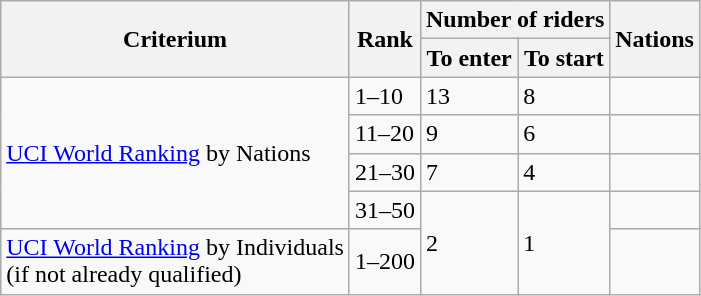<table class="wikitable">
<tr>
<th rowspan=2>Criterium</th>
<th rowspan=2>Rank</th>
<th colspan=2>Number of riders</th>
<th rowspan=2>Nations</th>
</tr>
<tr>
<th>To enter</th>
<th>To start</th>
</tr>
<tr>
<td rowspan=4><a href='#'>UCI World Ranking</a> by Nations</td>
<td>1–10</td>
<td>13</td>
<td>8</td>
<td></td>
</tr>
<tr>
<td>11–20</td>
<td>9</td>
<td>6</td>
<td></td>
</tr>
<tr>
<td>21–30</td>
<td>7</td>
<td>4</td>
<td></td>
</tr>
<tr>
<td>31–50</td>
<td rowspan=2>2</td>
<td rowspan=2>1</td>
<td></td>
</tr>
<tr>
<td><a href='#'>UCI World Ranking</a> by Individuals<br>(if not already qualified)</td>
<td>1–200</td>
<td></td>
</tr>
</table>
